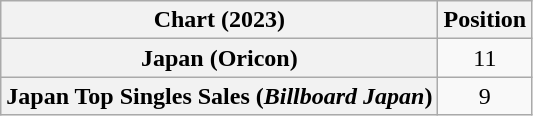<table class="wikitable sortable plainrowheaders" style="text-align:center">
<tr>
<th scope="col">Chart (2023)</th>
<th scope="col">Position</th>
</tr>
<tr>
<th scope="row">Japan (Oricon)</th>
<td>11</td>
</tr>
<tr>
<th scope="row">Japan Top Singles Sales (<em>Billboard Japan</em>)</th>
<td>9</td>
</tr>
</table>
